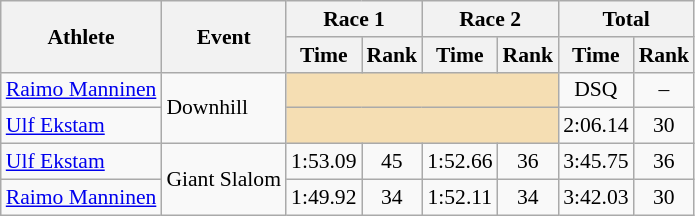<table class="wikitable" style="font-size:90%">
<tr>
<th rowspan="2">Athlete</th>
<th rowspan="2">Event</th>
<th colspan="2">Race 1</th>
<th colspan="2">Race 2</th>
<th colspan="2">Total</th>
</tr>
<tr>
<th>Time</th>
<th>Rank</th>
<th>Time</th>
<th>Rank</th>
<th>Time</th>
<th>Rank</th>
</tr>
<tr>
<td><a href='#'>Raimo Manninen</a></td>
<td rowspan="2">Downhill</td>
<td colspan="4" bgcolor="wheat"></td>
<td align="center">DSQ</td>
<td align="center">–</td>
</tr>
<tr>
<td><a href='#'>Ulf Ekstam</a></td>
<td colspan="4" bgcolor="wheat"></td>
<td align="center">2:06.14</td>
<td align="center">30</td>
</tr>
<tr>
<td><a href='#'>Ulf Ekstam</a></td>
<td rowspan="2">Giant Slalom</td>
<td align="center">1:53.09</td>
<td align="center">45</td>
<td align="center">1:52.66</td>
<td align="center">36</td>
<td align="center">3:45.75</td>
<td align="center">36</td>
</tr>
<tr>
<td><a href='#'>Raimo Manninen</a></td>
<td align="center">1:49.92</td>
<td align="center">34</td>
<td align="center">1:52.11</td>
<td align="center">34</td>
<td align="center">3:42.03</td>
<td align="center">30</td>
</tr>
</table>
